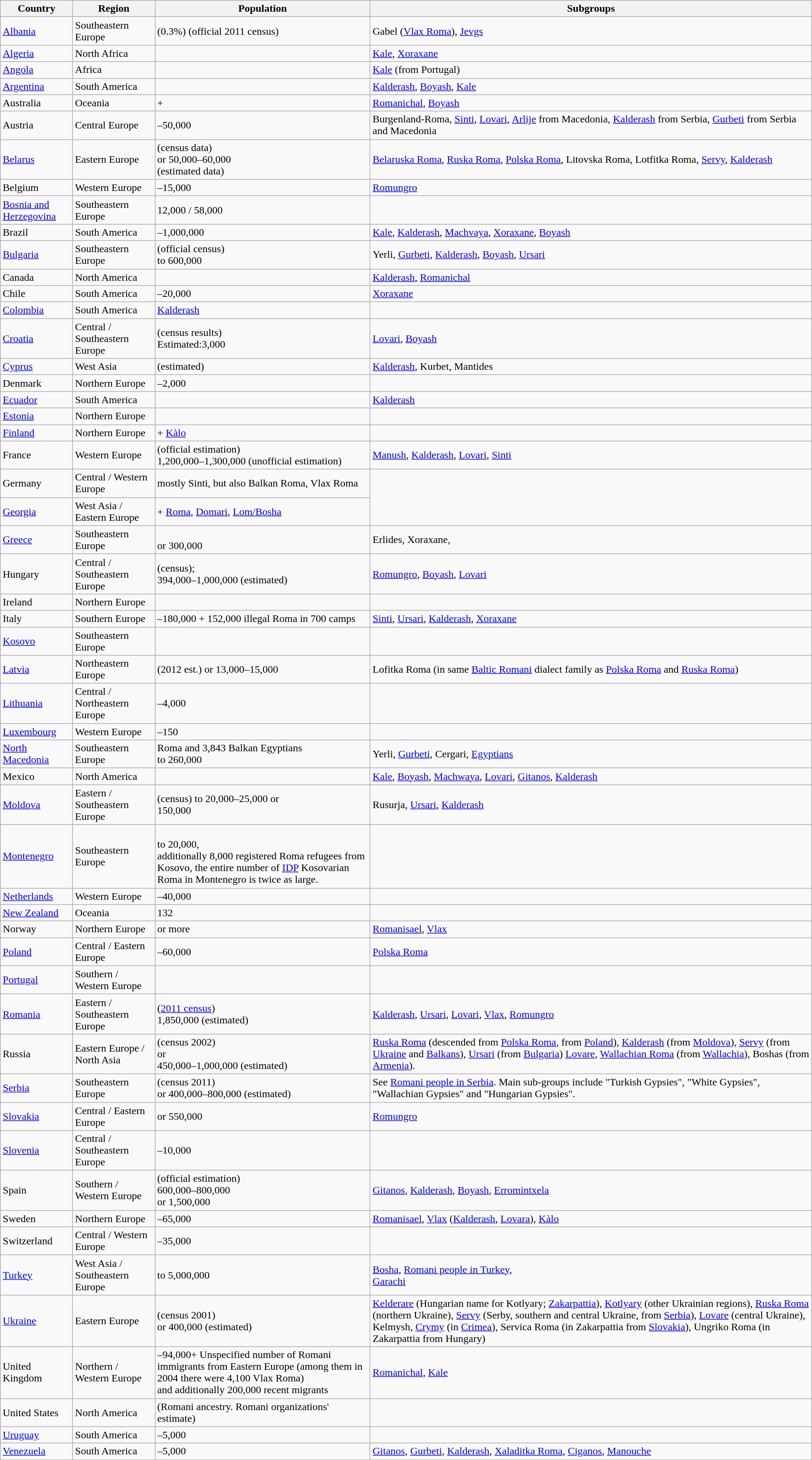<table class="wikitable sortable">
<tr>
<th>Country</th>
<th>Region</th>
<th>Population</th>
<th>Subgroups</th>
</tr>
<tr>
<td><a href='#'>Albania</a></td>
<td>Southeastern Europe</td>
<td> (0.3%) (official 2011 census)</td>
<td>Gabel (<a href='#'>Vlax Roma</a>), <a href='#'>Jevgs</a></td>
</tr>
<tr>
<td><a href='#'>Algeria</a></td>
<td>North Africa</td>
<td></td>
<td><a href='#'>Kale</a>, <a href='#'>Xoraxane</a></td>
</tr>
<tr>
<td><a href='#'>Angola</a></td>
<td>Africa</td>
<td></td>
<td><a href='#'>Kale</a> (from Portugal)</td>
</tr>
<tr>
<td><a href='#'>Argentina</a></td>
<td>South America</td>
<td></td>
<td><a href='#'>Kalderash</a>, <a href='#'>Boyash</a>, <a href='#'>Kale</a></td>
</tr>
<tr>
<td>Australia</td>
<td>Oceania</td>
<td>+</td>
<td><a href='#'>Romanichal</a>, <a href='#'>Boyash</a></td>
</tr>
<tr>
<td>Austria</td>
<td>Central Europe</td>
<td>–50,000</td>
<td>Burgenland-Roma, <a href='#'>Sinti</a>, <a href='#'>Lovari</a>, <a href='#'>Arlije</a> from Macedonia, <a href='#'>Kalderash</a> from Serbia, <a href='#'>Gurbeti</a> from Serbia and Macedonia</td>
</tr>
<tr>
<td><a href='#'>Belarus</a></td>
<td>Eastern Europe</td>
<td> (census data)<br>or 50,000–60,000<br>(estimated data)</td>
<td><a href='#'>Belaruska Roma</a>, <a href='#'>Ruska Roma</a>, <a href='#'>Polska Roma</a>, Litovska Roma, Lotfitka Roma, <a href='#'>Servy</a>, <a href='#'>Kalderash</a></td>
</tr>
<tr>
<td>Belgium</td>
<td>Western Europe</td>
<td>–15,000</td>
<td><a href='#'>Romungro</a></td>
</tr>
<tr>
<td><a href='#'>Bosnia and Herzegovina</a></td>
<td>Southeastern Europe</td>
<td>12,000 / 58,000</td>
<td></td>
</tr>
<tr>
<td>Brazil</td>
<td>South America</td>
<td>–1,000,000</td>
<td><a href='#'>Kale</a>, <a href='#'>Kalderash</a>, <a href='#'>Machvaya</a>, <a href='#'>Xoraxane</a>, <a href='#'>Boyash</a></td>
</tr>
<tr>
<td><a href='#'>Bulgaria</a></td>
<td>Southeastern Europe</td>
<td> (official census)<br>to 600,000</td>
<td>Yerli, <a href='#'>Gurbeti</a>, <a href='#'>Kalderash</a>, <a href='#'>Boyash</a>, <a href='#'>Ursari</a></td>
</tr>
<tr>
<td>Canada</td>
<td>North America</td>
<td></td>
<td><a href='#'>Kalderash</a>, <a href='#'>Romanichal</a></td>
</tr>
<tr>
<td>Chile</td>
<td>South America</td>
<td>–20,000</td>
<td><a href='#'>Xoraxane</a></td>
</tr>
<tr>
<td><a href='#'>Colombia</a></td>
<td>South America</td>
<td><a href='#'>Kalderash</a></td>
</tr>
<tr>
<td><a href='#'>Croatia</a></td>
<td>Central / Southeastern Europe</td>
<td> (census results)<br>Estimated:3,000</td>
<td><a href='#'>Lovari</a>, <a href='#'>Boyash</a></td>
</tr>
<tr>
<td><a href='#'>Cyprus</a></td>
<td>West Asia</td>
<td> (estimated)</td>
<td><a href='#'>Kalderash</a>, Kurbet, Mantides</td>
</tr>
<tr>
<td>Denmark</td>
<td>Northern Europe</td>
<td>–2,000</td>
</tr>
<tr>
<td><a href='#'>Ecuador</a></td>
<td>South America</td>
<td></td>
<td><a href='#'>Kalderash</a></td>
</tr>
<tr>
<td><a href='#'>Estonia</a></td>
<td>Northern Europe</td>
<td></td>
<td></td>
</tr>
<tr>
<td><a href='#'>Finland</a></td>
<td>Northern Europe</td>
<td>+  <a href='#'>Kàlo</a></td>
</tr>
<tr>
<td>France</td>
<td>Western Europe</td>
<td> (official estimation)<br>1,200,000–1,300,000 (unofficial estimation)</td>
<td><a href='#'>Manush</a>, <a href='#'>Kalderash</a>, <a href='#'>Lovari</a>, <a href='#'>Sinti</a></td>
</tr>
<tr>
<td>Germany</td>
<td>Central / Western Europe</td>
<td>  mostly Sinti, but also Balkan Roma, Vlax Roma</td>
</tr>
<tr>
<td><a href='#'>Georgia</a></td>
<td>West Asia / Eastern Europe</td>
<td>+  <a href='#'>Roma</a>, <a href='#'>Domari</a>, <a href='#'>Lom/Bosha</a></td>
</tr>
<tr>
<td><a href='#'>Greece</a></td>
<td>Southeastern Europe</td>
<td><br>or 300,000</td>
<td>Erlides, Xoraxane,</td>
</tr>
<tr>
<td>Hungary</td>
<td>Central / Southeastern Europe</td>
<td> (census);<br>394,000–1,000,000 (estimated)</td>
<td><a href='#'>Romungro</a>, <a href='#'>Boyash</a>, <a href='#'>Lovari</a></td>
</tr>
<tr>
<td>Ireland</td>
<td>Northern Europe</td>
<td></td>
<td></td>
</tr>
<tr>
<td>Italy</td>
<td>Southern Europe</td>
<td>–180,000 + 152,000 illegal Roma in 700 camps</td>
<td><a href='#'>Sinti</a>, <a href='#'>Ursari</a>, <a href='#'>Kalderash</a>, <a href='#'>Xoraxane</a></td>
</tr>
<tr>
<td><a href='#'>Kosovo</a></td>
<td>Southeastern Europe</td>
<td></td>
</tr>
<tr>
<td><a href='#'>Latvia</a></td>
<td>Northeastern Europe</td>
<td> (2012 est.) or 13,000–15,000</td>
<td>Lofitka Roma (in same <a href='#'>Baltic Romani</a> dialect family as <a href='#'>Polska Roma</a> and <a href='#'>Ruska Roma</a>)</td>
</tr>
<tr>
<td><a href='#'>Lithuania</a></td>
<td>Central / Northeastern Europe</td>
<td>–4,000</td>
<td></td>
</tr>
<tr>
<td><a href='#'>Luxembourg</a></td>
<td>Western Europe</td>
<td>–150</td>
<td></td>
</tr>
<tr>
<td><a href='#'>North Macedonia</a></td>
<td>Southeastern Europe</td>
<td> Roma and 3,843 Balkan Egyptians<br>to 260,000</td>
<td>Yerli, <a href='#'>Gurbeti</a>, Cergari, <a href='#'>Egyptians</a></td>
</tr>
<tr>
<td>Mexico</td>
<td>North America</td>
<td></td>
<td><a href='#'>Kale</a>, <a href='#'>Boyash</a>, <a href='#'>Machwaya</a>, <a href='#'>Lovari</a>, <a href='#'>Gitanos</a>, <a href='#'>Kalderash</a></td>
</tr>
<tr>
<td><a href='#'>Moldova</a></td>
<td>Eastern / Southeastern Europe</td>
<td> (census) to 20,000–25,000 or <br> 150,000</td>
<td>Rusurja, <a href='#'>Ursari</a>, <a href='#'>Kalderash</a></td>
</tr>
<tr>
<td><a href='#'>Montenegro</a></td>
<td>Southeastern Europe</td>
<td><br>to 20,000,<br> additionally 8,000 registered Roma refugees from Kosovo, the entire number of <a href='#'>IDP</a> Kosovarian Roma in Montenegro is twice as large.</td>
<td></td>
</tr>
<tr>
<td><a href='#'>Netherlands</a></td>
<td>Western Europe</td>
<td>–40,000</td>
<td></td>
</tr>
<tr>
<td><a href='#'>New Zealand</a></td>
<td>Oceania</td>
<td>132</td>
<td></td>
</tr>
<tr>
<td>Norway</td>
<td>Northern Europe</td>
<td> or more</td>
<td><a href='#'>Romanisael</a>, <a href='#'>Vlax</a></td>
</tr>
<tr>
<td><a href='#'>Poland</a></td>
<td>Central / Eastern Europe</td>
<td>–60,000</td>
<td><a href='#'>Polska Roma</a></td>
</tr>
<tr>
<td><a href='#'>Portugal</a></td>
<td>Southern / Western Europe</td>
<td></td>
<td></td>
</tr>
<tr>
<td><a href='#'>Romania</a></td>
<td>Eastern / Southeastern Europe</td>
<td> (<a href='#'>2011 census</a>)<br>1,850,000 (estimated)</td>
<td><a href='#'>Kalderash</a>, <a href='#'>Ursari</a>, <a href='#'>Lovari</a>, <a href='#'>Vlax</a>, <a href='#'>Romungro</a></td>
</tr>
<tr>
<td>Russia</td>
<td>Eastern Europe / North Asia</td>
<td> (census 2002)<br>or<br>450,000–1,000,000 (estimated)</td>
<td><a href='#'>Ruska Roma</a> (descended from <a href='#'>Polska Roma</a>, from <a href='#'>Poland</a>), <a href='#'>Kalderash</a> (from <a href='#'>Moldova</a>), <a href='#'>Servy</a> (from <a href='#'>Ukraine</a> and <a href='#'>Balkans</a>), <a href='#'>Ursari</a> (from <a href='#'>Bulgaria</a>) <a href='#'>Lovare</a>, <a href='#'>Wallachian Roma</a> (from <a href='#'>Wallachia</a>), Boshas (from <a href='#'>Armenia</a>).</td>
</tr>
<tr>
<td><a href='#'>Serbia</a></td>
<td>Southeastern Europe</td>
<td> (census 2011)<br>or 400,000–800,000 (estimated)</td>
<td>See <a href='#'>Romani people in Serbia</a>. Main sub-groups include "Turkish Gypsies", "White Gypsies", "Wallachian Gypsies" and "Hungarian Gypsies".</td>
</tr>
<tr>
<td><a href='#'>Slovakia</a></td>
<td>Central / Eastern Europe</td>
<td> or 550,000</td>
<td><a href='#'>Romungro</a></td>
</tr>
<tr>
<td><a href='#'>Slovenia</a></td>
<td>Central / Southeastern Europe</td>
<td>–10,000</td>
<td></td>
</tr>
<tr>
<td>Spain</td>
<td>Southern / Western Europe</td>
<td> (official estimation)<br>600,000–800,000<br>or 1,500,000</td>
<td><a href='#'>Gitanos</a>, <a href='#'>Kalderash</a>, <a href='#'>Boyash</a>, <a href='#'>Erromintxela</a></td>
</tr>
<tr>
<td>Sweden</td>
<td>Northern Europe</td>
<td>–65,000</td>
<td><a href='#'>Romanisael</a>, <a href='#'>Vlax</a> (<a href='#'>Kalderash</a>, <a href='#'>Lovara</a>), <a href='#'>Kàlo</a></td>
</tr>
<tr>
<td>Switzerland</td>
<td>Central / Western Europe</td>
<td>–35,000</td>
<td></td>
</tr>
<tr>
<td><a href='#'>Turkey</a></td>
<td>West Asia / Southeastern Europe</td>
<td> to 5,000,000</td>
<td><a href='#'>Bosha</a>, <a href='#'>Romani people in Turkey</a>,<br><a href='#'>Garachi</a></td>
</tr>
<tr>
<td><a href='#'>Ukraine</a></td>
<td>Eastern Europe</td>
<td> (census 2001)<br> or 400,000 (estimated)</td>
<td><a href='#'>Kelderare</a> (Hungarian name for Kotlyary; <a href='#'>Zakarpattia</a>), <a href='#'>Kotlyary</a> (other Ukrainian regions), <a href='#'>Ruska Roma</a> (northern Ukraine), <a href='#'>Servy</a> (Serby, southern and central Ukraine, from <a href='#'>Serbia</a>), <a href='#'>Lovare</a> (central Ukraine), Kelmysh, <a href='#'>Crymy</a> (in <a href='#'>Crimea</a>), Servica Roma (in Zakarpattia from <a href='#'>Slovakia</a>), Ungriko Roma (in Zakarpattia from Hungary)</td>
</tr>
<tr>
<td>United Kingdom</td>
<td>Northern / Western Europe</td>
<td>–94,000+ Unspecified number of Romani immigrants from Eastern Europe (among them in 2004 there were 4,100 Vlax Roma)<br>and additionally 200,000 recent migrants</td>
<td><a href='#'>Romanichal</a>, <a href='#'>Kale</a></td>
</tr>
<tr>
<td>United States</td>
<td>North America</td>
<td> (Romani ancestry. Romani organizations' estimate)</td>
<td></td>
</tr>
<tr>
<td><a href='#'>Uruguay</a></td>
<td>South America</td>
<td>–5,000</td>
<td></td>
</tr>
<tr>
<td><a href='#'>Venezuela</a></td>
<td>South America</td>
<td>–5,000</td>
<td><a href='#'>Gitanos</a>, <a href='#'>Gurbeti</a>, <a href='#'>Kalderash</a>, <a href='#'>Xaladitka Roma</a>, <a href='#'>Ciganos</a>, <a href='#'>Manouche</a></td>
</tr>
</table>
